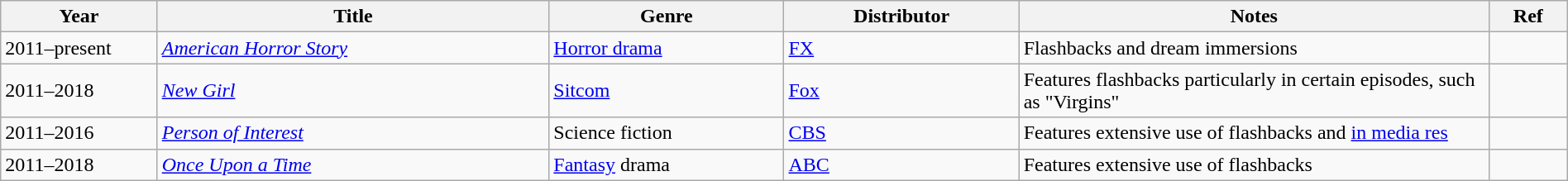<table class="wikitable sortable" style="width:100%; font-size:100%;">
<tr>
<th style="width:10%;">Year</th>
<th style="width:25%;">Title</th>
<th style="width:15%;">Genre</th>
<th style="width:15%;">Distributor</th>
<th style="width:30%;">Notes</th>
<th style="width:5%;">Ref</th>
</tr>
<tr>
<td>2011–present</td>
<td><em><a href='#'>American Horror Story</a></em></td>
<td><a href='#'>Horror drama</a></td>
<td><a href='#'>FX</a></td>
<td>Flashbacks and dream immersions</td>
<td></td>
</tr>
<tr>
<td>2011–2018</td>
<td><em><a href='#'>New Girl</a></em></td>
<td><a href='#'>Sitcom</a></td>
<td><a href='#'>Fox</a></td>
<td>Features flashbacks particularly in certain episodes, such as "Virgins"</td>
<td></td>
</tr>
<tr>
<td>2011–2016</td>
<td><em><a href='#'>Person of Interest</a></em></td>
<td>Science fiction</td>
<td><a href='#'>CBS</a></td>
<td>Features extensive use of flashbacks and <a href='#'>in media res</a></td>
<td></td>
</tr>
<tr>
<td>2011–2018</td>
<td><em><a href='#'>Once Upon a Time</a></em></td>
<td><a href='#'>Fantasy</a> drama</td>
<td><a href='#'>ABC</a></td>
<td>Features extensive use of flashbacks</td>
<td></td>
</tr>
</table>
